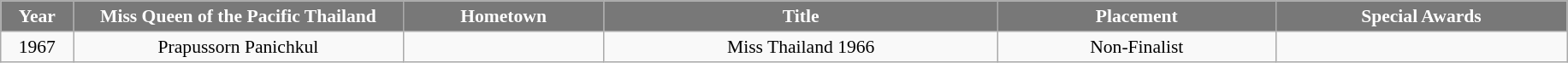<table class="wikitable sortable" style="font-size: 90%; text-align:center">
<tr>
<th width="50" style="background-color:#787878;color:#FFFFFF;">Year</th>
<th width="250" style="background-color:#787878;color:#FFFFFF;">Miss Queen of the Pacific Thailand</th>
<th width="150" style="background-color:#787878;color:#FFFFFF;">Hometown</th>
<th width="300" style="background-color:#787878;color:#FFFFFF;">Title</th>
<th width="210" style="background-color:#787878;color:#FFFFFF;">Placement</th>
<th width="220" style="background-color:#787878;color:#FFFFFF;">Special Awards</th>
</tr>
<tr>
<td>1967</td>
<td>Prapussorn Panichkul</td>
<td align=left></td>
<td>Miss Thailand 1966</td>
<td align="center">Non-Finalist</td>
<td style="background:;"></td>
</tr>
</table>
